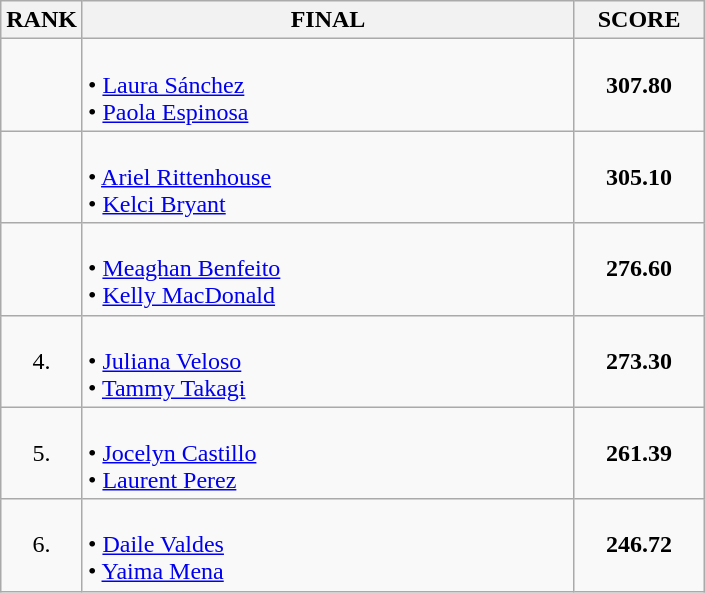<table class="wikitable">
<tr>
<th>RANK</th>
<th style="width: 20em">FINAL</th>
<th style="width: 5em">SCORE</th>
</tr>
<tr>
<td align="center"></td>
<td><strong></strong><br>• <a href='#'>Laura Sánchez</a><br>• <a href='#'>Paola Espinosa</a></td>
<td align="center"><strong>307.80</strong></td>
</tr>
<tr>
<td align="center"></td>
<td><strong></strong><br>• <a href='#'>Ariel Rittenhouse</a><br>• <a href='#'>Kelci Bryant</a></td>
<td align="center"><strong>305.10</strong></td>
</tr>
<tr>
<td align="center"></td>
<td><strong></strong><br>• <a href='#'>Meaghan Benfeito</a><br>• <a href='#'>Kelly MacDonald</a></td>
<td align="center"><strong>276.60</strong></td>
</tr>
<tr>
<td align="center">4.</td>
<td><strong></strong><br>• <a href='#'>Juliana Veloso</a><br>• <a href='#'>Tammy Takagi</a></td>
<td align="center"><strong>273.30</strong></td>
</tr>
<tr>
<td align="center">5.</td>
<td><strong></strong><br>• <a href='#'>Jocelyn Castillo</a><br>• <a href='#'>Laurent Perez</a></td>
<td align="center"><strong>261.39</strong></td>
</tr>
<tr>
<td align="center">6.</td>
<td><strong></strong><br>• <a href='#'>Daile Valdes</a><br>• <a href='#'>Yaima Mena</a></td>
<td align="center"><strong>246.72</strong></td>
</tr>
</table>
